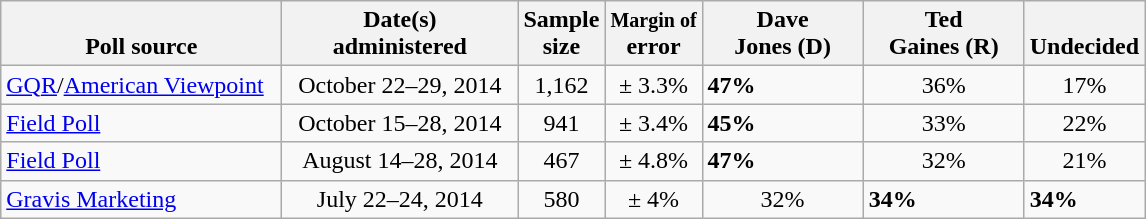<table class="wikitable">
<tr valign= bottom>
<th style="width:180px;">Poll source</th>
<th style="width:150px;">Date(s)<br>administered</th>
<th class=small>Sample<br>size</th>
<th class=small><small>Margin of</small><br>error</th>
<th style="width:100px;">Dave<br>Jones (D)</th>
<th style="width:100px;">Ted<br>Gaines (R)</th>
<th style="width:40px;">Undecided</th>
</tr>
<tr>
<td><a href='#'>GQR</a>/<a href='#'>American Viewpoint</a></td>
<td align=center>October 22–29, 2014</td>
<td align=center>1,162</td>
<td align=center>± 3.3%</td>
<td><strong>47%</strong></td>
<td align=center>36%</td>
<td align=center>17%</td>
</tr>
<tr>
<td><a href='#'>Field Poll</a></td>
<td align=center>October 15–28, 2014</td>
<td align=center>941</td>
<td align=center>± 3.4%</td>
<td><strong>45%</strong></td>
<td align=center>33%</td>
<td align=center>22%</td>
</tr>
<tr>
<td><a href='#'>Field Poll</a></td>
<td align=center>August 14–28, 2014</td>
<td align=center>467</td>
<td align=center>± 4.8%</td>
<td><strong>47%</strong></td>
<td align=center>32%</td>
<td align=center>21%</td>
</tr>
<tr>
<td><a href='#'>Gravis Marketing</a></td>
<td align=center>July 22–24, 2014</td>
<td align=center>580</td>
<td align=center>± 4%</td>
<td align=center>32%</td>
<td><strong>34%</strong></td>
<td><strong>34%</strong></td>
</tr>
</table>
